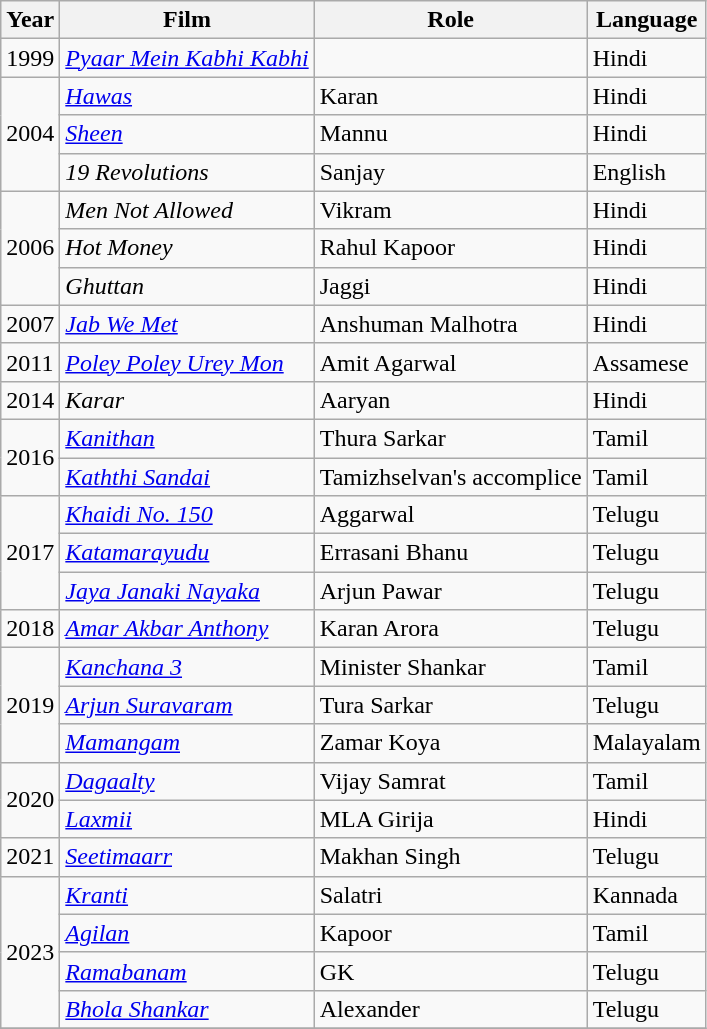<table class="wikitable">
<tr>
<th>Year</th>
<th>Film</th>
<th>Role</th>
<th>Language</th>
</tr>
<tr>
<td>1999</td>
<td><em><a href='#'>Pyaar Mein Kabhi Kabhi</a></em></td>
<td></td>
<td>Hindi</td>
</tr>
<tr>
<td rowspan="3">2004</td>
<td><em><a href='#'>Hawas</a></em></td>
<td>Karan</td>
<td>Hindi</td>
</tr>
<tr>
<td><em><a href='#'>Sheen</a></em></td>
<td>Mannu</td>
<td>Hindi</td>
</tr>
<tr>
<td><em>19 Revolutions</em></td>
<td>Sanjay</td>
<td>English</td>
</tr>
<tr>
<td rowspan="3">2006</td>
<td><em>Men Not Allowed</em></td>
<td>Vikram</td>
<td>Hindi</td>
</tr>
<tr>
<td><em>Hot Money</em></td>
<td>Rahul Kapoor</td>
<td>Hindi</td>
</tr>
<tr>
<td><em>Ghuttan</em></td>
<td>Jaggi</td>
<td>Hindi</td>
</tr>
<tr>
<td>2007</td>
<td><em><a href='#'>Jab We Met</a></em></td>
<td>Anshuman Malhotra</td>
<td>Hindi</td>
</tr>
<tr>
<td>2011</td>
<td><em><a href='#'>Poley Poley Urey Mon</a></em></td>
<td>Amit Agarwal</td>
<td>Assamese</td>
</tr>
<tr>
<td>2014</td>
<td><em>Karar</em></td>
<td>Aaryan</td>
<td>Hindi</td>
</tr>
<tr>
<td rowspan="2">2016</td>
<td><em><a href='#'>Kanithan</a></em></td>
<td>Thura Sarkar</td>
<td>Tamil</td>
</tr>
<tr>
<td><em><a href='#'>Kaththi Sandai</a></em></td>
<td>Tamizhselvan's accomplice</td>
<td>Tamil</td>
</tr>
<tr>
<td rowspan="3">2017</td>
<td><em><a href='#'>Khaidi No. 150</a></em></td>
<td>Aggarwal</td>
<td>Telugu</td>
</tr>
<tr>
<td><em><a href='#'>Katamarayudu</a></em></td>
<td>Errasani Bhanu</td>
<td>Telugu</td>
</tr>
<tr>
<td><em><a href='#'>Jaya Janaki Nayaka</a></em></td>
<td>Arjun Pawar</td>
<td>Telugu</td>
</tr>
<tr>
<td>2018</td>
<td><em><a href='#'>Amar Akbar Anthony</a></em></td>
<td>Karan Arora</td>
<td>Telugu</td>
</tr>
<tr>
<td rowspan="3">2019</td>
<td><em><a href='#'>Kanchana 3</a></em></td>
<td>Minister Shankar</td>
<td>Tamil</td>
</tr>
<tr>
<td><em><a href='#'>Arjun Suravaram</a></em></td>
<td>Tura Sarkar</td>
<td>Telugu</td>
</tr>
<tr>
<td><em><a href='#'>Mamangam</a></em></td>
<td>Zamar Koya</td>
<td>Malayalam</td>
</tr>
<tr>
<td rowspan="2">2020</td>
<td><em><a href='#'>Dagaalty</a></em></td>
<td>Vijay Samrat</td>
<td>Tamil</td>
</tr>
<tr>
<td><em><a href='#'>Laxmii</a></em></td>
<td>MLA Girija</td>
<td>Hindi</td>
</tr>
<tr>
<td>2021</td>
<td><em><a href='#'>Seetimaarr</a></em></td>
<td>Makhan Singh</td>
<td>Telugu</td>
</tr>
<tr>
<td rowspan="4">2023</td>
<td><em><a href='#'>Kranti</a></em></td>
<td>Salatri</td>
<td>Kannada</td>
</tr>
<tr>
<td><em><a href='#'>Agilan</a></em></td>
<td>Kapoor</td>
<td>Tamil</td>
</tr>
<tr>
<td><em><a href='#'>Ramabanam</a></em></td>
<td>GK</td>
<td>Telugu</td>
</tr>
<tr>
<td><em><a href='#'>Bhola Shankar</a></em></td>
<td>Alexander</td>
<td>Telugu</td>
</tr>
<tr>
</tr>
</table>
